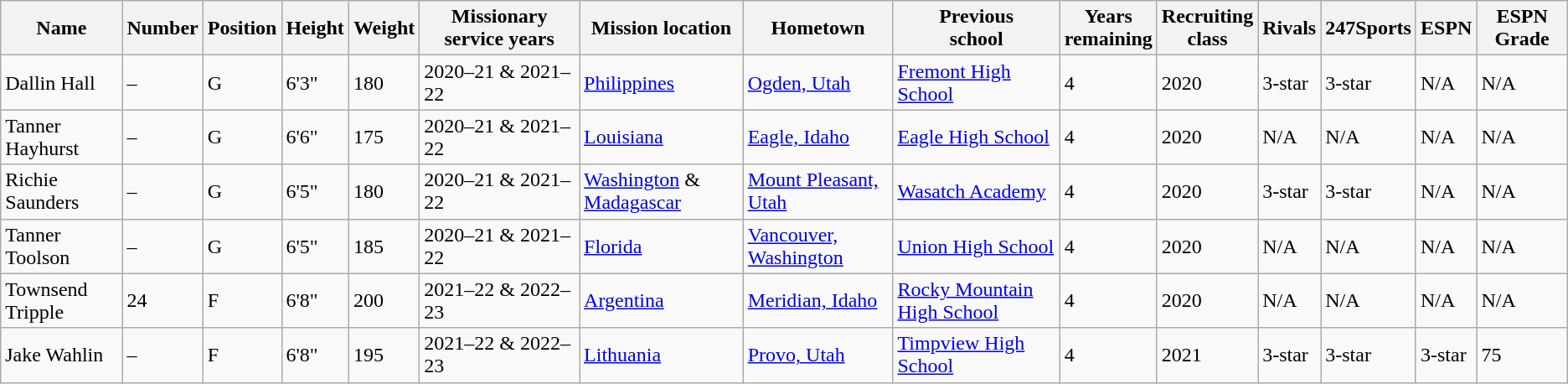<table class="wikitable sortable">
<tr>
<th>Name</th>
<th>Number</th>
<th>Position</th>
<th>Height</th>
<th>Weight</th>
<th>Missionary service years</th>
<th>Mission location</th>
<th>Hometown</th>
<th>Previous<br>school</th>
<th>Years<br>remaining</th>
<th>Recruiting<br>class</th>
<th>Rivals</th>
<th>247Sports</th>
<th>ESPN</th>
<th>ESPN Grade</th>
</tr>
<tr>
<td>Dallin Hall</td>
<td>–</td>
<td>G</td>
<td>6'3"</td>
<td>180</td>
<td>2020–21 &  2021–22</td>
<td><a href='#'>Philippines</a></td>
<td><a href='#'>Ogden, Utah</a></td>
<td><a href='#'>Fremont High School</a></td>
<td>4</td>
<td>2020</td>
<td>3-star</td>
<td>3-star</td>
<td>N/A</td>
<td>N/A</td>
</tr>
<tr>
<td>Tanner Hayhurst</td>
<td>–</td>
<td>G</td>
<td>6'6"</td>
<td>175</td>
<td>2020–21 &  2021–22</td>
<td><a href='#'>Louisiana</a></td>
<td><a href='#'>Eagle, Idaho</a></td>
<td><a href='#'>Eagle High School</a></td>
<td>4</td>
<td>2020</td>
<td>N/A</td>
<td>N/A</td>
<td>N/A</td>
<td>N/A</td>
</tr>
<tr>
<td>Richie Saunders</td>
<td>–</td>
<td>G</td>
<td>6'5"</td>
<td>180</td>
<td>2020–21 &  2021–22</td>
<td><a href='#'>Washington</a> & <a href='#'>Madagascar</a></td>
<td><a href='#'>Mount Pleasant, Utah</a></td>
<td><a href='#'>Wasatch Academy</a></td>
<td>4</td>
<td>2020</td>
<td>3-star</td>
<td>3-star</td>
<td>N/A</td>
<td>N/A</td>
</tr>
<tr>
<td>Tanner Toolson</td>
<td>–</td>
<td>G</td>
<td>6'5"</td>
<td>185</td>
<td>2020–21 &  2021–22</td>
<td><a href='#'>Florida</a></td>
<td><a href='#'>Vancouver, Washington</a></td>
<td><a href='#'>Union High School</a></td>
<td>4</td>
<td>2020</td>
<td>N/A</td>
<td>N/A</td>
<td>N/A</td>
<td>N/A</td>
</tr>
<tr>
<td>Townsend Tripple</td>
<td>24</td>
<td>F</td>
<td>6'8"</td>
<td>200</td>
<td>2021–22 &  2022–23</td>
<td><a href='#'>Argentina</a></td>
<td><a href='#'>Meridian, Idaho</a></td>
<td><a href='#'>Rocky Mountain High School</a></td>
<td>4</td>
<td>2020</td>
<td>N/A</td>
<td>N/A</td>
<td>N/A</td>
<td>N/A</td>
</tr>
<tr>
<td>Jake Wahlin</td>
<td>–</td>
<td>F</td>
<td>6'8"</td>
<td>195</td>
<td>2021–22 &  2022–23</td>
<td><a href='#'>Lithuania</a></td>
<td><a href='#'>Provo, Utah</a></td>
<td><a href='#'>Timpview High School</a></td>
<td>4</td>
<td>2021</td>
<td>3-star</td>
<td>3-star</td>
<td>3-star</td>
<td>75</td>
</tr>
</table>
